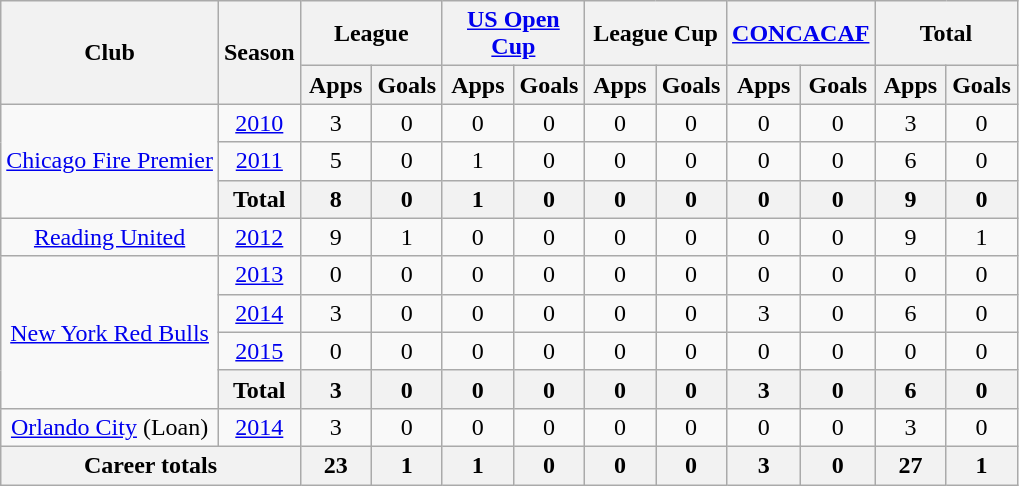<table class="wikitable" style="text-align:center">
<tr>
<th rowspan="2">Club</th>
<th rowspan="2">Season</th>
<th colspan="2">League</th>
<th colspan="2"><a href='#'>US Open Cup</a></th>
<th colspan="2">League Cup</th>
<th colspan="2"><a href='#'>CONCACAF</a></th>
<th colspan="2">Total</th>
</tr>
<tr>
<th width="40">Apps</th>
<th width="40">Goals</th>
<th width="40">Apps</th>
<th width="40">Goals</th>
<th width="40">Apps</th>
<th width="40">Goals</th>
<th width="40">Apps</th>
<th width="40">Goals</th>
<th width="40">Apps</th>
<th width="40">Goals</th>
</tr>
<tr>
<td rowspan="3"><a href='#'>Chicago Fire Premier</a></td>
<td><a href='#'>2010</a></td>
<td>3</td>
<td>0</td>
<td>0</td>
<td>0</td>
<td>0</td>
<td>0</td>
<td>0</td>
<td>0</td>
<td>3</td>
<td>0</td>
</tr>
<tr>
<td><a href='#'>2011</a></td>
<td>5</td>
<td>0</td>
<td>1</td>
<td>0</td>
<td>0</td>
<td>0</td>
<td>0</td>
<td>0</td>
<td>6</td>
<td>0</td>
</tr>
<tr>
<th>Total</th>
<th>8</th>
<th>0</th>
<th>1</th>
<th>0</th>
<th>0</th>
<th>0</th>
<th>0</th>
<th>0</th>
<th>9</th>
<th>0</th>
</tr>
<tr>
<td rowspan="1"><a href='#'>Reading United</a></td>
<td><a href='#'>2012</a></td>
<td>9</td>
<td>1</td>
<td>0</td>
<td>0</td>
<td>0</td>
<td>0</td>
<td>0</td>
<td>0</td>
<td>9</td>
<td>1</td>
</tr>
<tr>
<td rowspan="4"><a href='#'>New York Red Bulls</a></td>
<td><a href='#'>2013</a></td>
<td>0</td>
<td>0</td>
<td>0</td>
<td>0</td>
<td>0</td>
<td>0</td>
<td>0</td>
<td>0</td>
<td>0</td>
<td>0</td>
</tr>
<tr>
<td><a href='#'>2014</a></td>
<td>3</td>
<td>0</td>
<td>0</td>
<td>0</td>
<td>0</td>
<td>0</td>
<td>3</td>
<td>0</td>
<td>6</td>
<td>0</td>
</tr>
<tr>
<td><a href='#'>2015</a></td>
<td>0</td>
<td>0</td>
<td>0</td>
<td>0</td>
<td>0</td>
<td>0</td>
<td>0</td>
<td>0</td>
<td>0</td>
<td>0</td>
</tr>
<tr>
<th>Total</th>
<th>3</th>
<th>0</th>
<th>0</th>
<th>0</th>
<th>0</th>
<th>0</th>
<th>3</th>
<th>0</th>
<th>6</th>
<th>0</th>
</tr>
<tr>
<td rowspan="1"><a href='#'>Orlando City</a> (Loan)</td>
<td><a href='#'>2014</a></td>
<td>3</td>
<td>0</td>
<td>0</td>
<td>0</td>
<td>0</td>
<td>0</td>
<td>0</td>
<td>0</td>
<td>3</td>
<td>0</td>
</tr>
<tr>
<th colspan="2">Career totals</th>
<th>23</th>
<th>1</th>
<th>1</th>
<th>0</th>
<th>0</th>
<th>0</th>
<th>3</th>
<th>0</th>
<th>27</th>
<th>1</th>
</tr>
</table>
